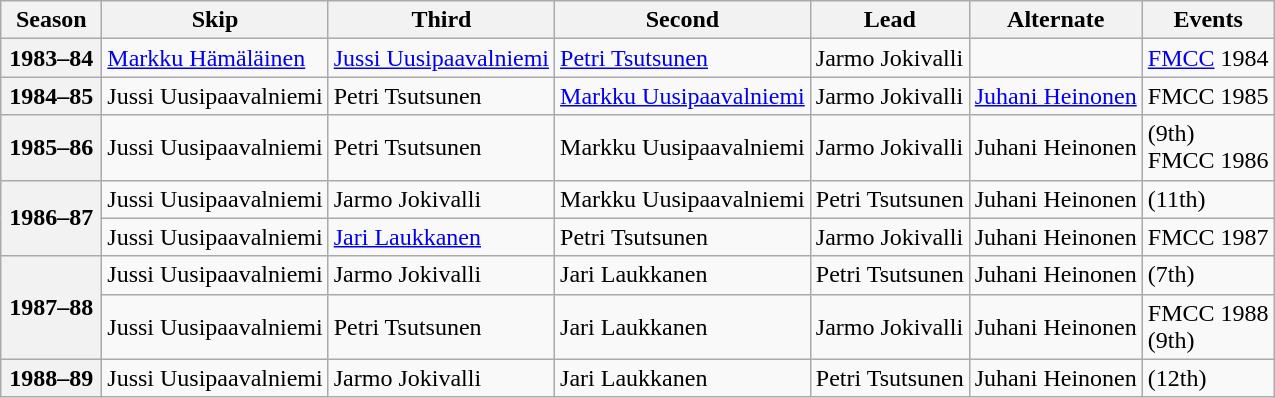<table class="wikitable">
<tr>
<th scope="col" width=60>Season</th>
<th scope="col">Skip</th>
<th scope="col">Third</th>
<th scope="col">Second</th>
<th scope="col">Lead</th>
<th scope="col">Alternate</th>
<th scope="col">Events</th>
</tr>
<tr>
<th scope="row">1983–84</th>
<td><a href='#'>Markku Hämäläinen</a></td>
<td><a href='#'>Jussi Uusipaavalniemi</a></td>
<td><a href='#'>Petri Tsutsunen</a></td>
<td>Jarmo Jokivalli</td>
<td></td>
<td><a href='#'>FMCC</a> 1984 </td>
</tr>
<tr>
<th scope="row">1984–85</th>
<td>Jussi Uusipaavalniemi</td>
<td>Petri Tsutsunen</td>
<td><a href='#'>Markku Uusipaavalniemi</a></td>
<td>Jarmo Jokivalli</td>
<td><a href='#'>Juhani Heinonen</a></td>
<td>FMCC 1985 </td>
</tr>
<tr>
<th scope="row">1985–86</th>
<td>Jussi Uusipaavalniemi</td>
<td>Petri Tsutsunen</td>
<td>Markku Uusipaavalniemi</td>
<td>Jarmo Jokivalli</td>
<td>Juhani Heinonen</td>
<td> (9th)<br>FMCC 1986 </td>
</tr>
<tr>
<th scope="row" rowspan=2>1986–87</th>
<td>Jussi Uusipaavalniemi</td>
<td>Jarmo Jokivalli</td>
<td>Markku Uusipaavalniemi</td>
<td>Petri Tsutsunen</td>
<td>Juhani Heinonen</td>
<td> (11th)</td>
</tr>
<tr>
<td>Jussi Uusipaavalniemi</td>
<td><a href='#'>Jari Laukkanen</a></td>
<td>Petri Tsutsunen</td>
<td>Jarmo Jokivalli</td>
<td>Juhani Heinonen</td>
<td>FMCC 1987 </td>
</tr>
<tr>
<th scope="row" rowspan=2>1987–88</th>
<td>Jussi Uusipaavalniemi</td>
<td>Jarmo Jokivalli</td>
<td>Jari Laukkanen</td>
<td>Petri Tsutsunen</td>
<td>Juhani Heinonen</td>
<td> (7th)</td>
</tr>
<tr>
<td>Jussi Uusipaavalniemi</td>
<td>Petri Tsutsunen</td>
<td>Jari Laukkanen</td>
<td>Jarmo Jokivalli</td>
<td>Juhani Heinonen</td>
<td>FMCC 1988 <br> (9th)</td>
</tr>
<tr>
<th scope="row">1988–89</th>
<td>Jussi Uusipaavalniemi</td>
<td>Jarmo Jokivalli</td>
<td>Jari Laukkanen</td>
<td>Petri Tsutsunen</td>
<td>Juhani Heinonen</td>
<td> (12th)</td>
</tr>
</table>
